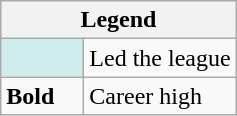<table class="wikitable">
<tr>
<th colspan="2">Legend</th>
</tr>
<tr>
<td style="background:#cfecec; width:3em;"></td>
<td>Led the league</td>
</tr>
<tr>
<td><strong>Bold</strong></td>
<td>Career high</td>
</tr>
</table>
